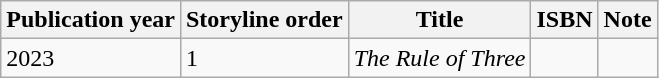<table class="wikitable sortable">
<tr>
<th>Publication year</th>
<th>Storyline order</th>
<th>Title</th>
<th>ISBN</th>
<th>Note</th>
</tr>
<tr>
<td>2023</td>
<td>1</td>
<td><em>The Rule of Three</em></td>
<td></td>
<td></td>
</tr>
</table>
